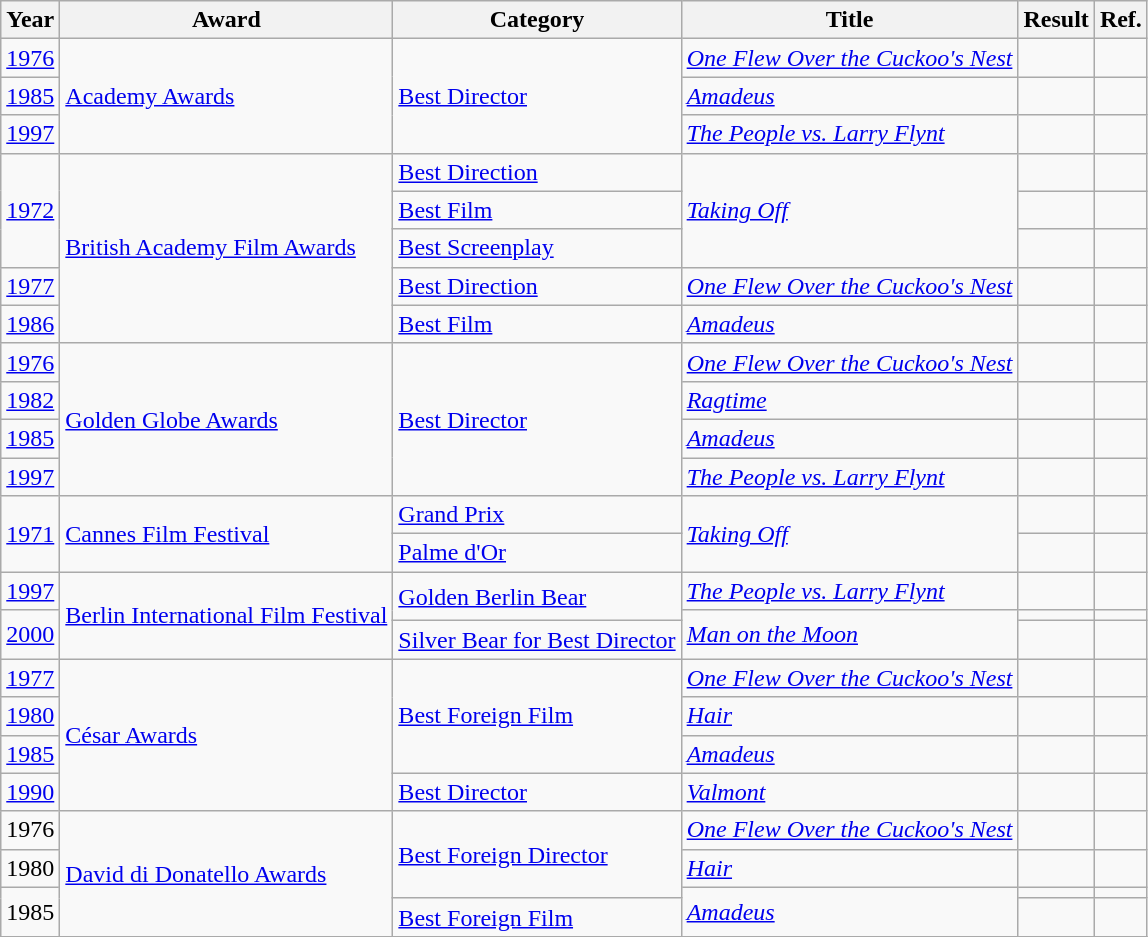<table class="wikitable unsortable">
<tr>
<th>Year</th>
<th>Award</th>
<th>Category</th>
<th>Title</th>
<th>Result</th>
<th>Ref.</th>
</tr>
<tr>
<td><a href='#'>1976</a></td>
<td rowspan=3><a href='#'>Academy Awards</a></td>
<td rowspan="3"><a href='#'>Best Director</a></td>
<td><em><a href='#'>One Flew Over the Cuckoo's Nest</a></em></td>
<td></td>
<td></td>
</tr>
<tr>
<td><a href='#'>1985</a></td>
<td><em><a href='#'>Amadeus</a></em></td>
<td></td>
<td></td>
</tr>
<tr>
<td><a href='#'>1997</a></td>
<td><em><a href='#'>The People vs. Larry Flynt</a></em></td>
<td></td>
<td></td>
</tr>
<tr>
<td rowspan="3"><a href='#'>1972</a></td>
<td rowspan=5><a href='#'>British Academy Film Awards</a></td>
<td><a href='#'>Best Direction</a></td>
<td rowspan="3"><em><a href='#'>Taking Off</a></em></td>
<td></td>
<td></td>
</tr>
<tr>
<td><a href='#'>Best Film</a></td>
<td></td>
<td></td>
</tr>
<tr>
<td><a href='#'>Best Screenplay</a></td>
<td></td>
<td></td>
</tr>
<tr>
<td><a href='#'>1977</a></td>
<td><a href='#'>Best Direction</a></td>
<td><em><a href='#'>One Flew Over the Cuckoo's Nest</a></em></td>
<td></td>
<td></td>
</tr>
<tr>
<td><a href='#'>1986</a></td>
<td><a href='#'>Best Film</a></td>
<td><em><a href='#'>Amadeus</a></em></td>
<td></td>
<td></td>
</tr>
<tr>
<td><a href='#'>1976</a></td>
<td rowspan=4><a href='#'>Golden Globe Awards</a></td>
<td rowspan="4"><a href='#'>Best Director</a></td>
<td><em><a href='#'>One Flew Over the Cuckoo's Nest</a></em></td>
<td></td>
<td></td>
</tr>
<tr>
<td><a href='#'>1982</a></td>
<td><em><a href='#'>Ragtime</a></em></td>
<td></td>
<td></td>
</tr>
<tr>
<td><a href='#'>1985</a></td>
<td><em><a href='#'>Amadeus</a></em></td>
<td></td>
<td></td>
</tr>
<tr>
<td><a href='#'>1997</a></td>
<td><em><a href='#'>The People vs. Larry Flynt</a></em></td>
<td></td>
<td></td>
</tr>
<tr>
<td rowspan="2"><a href='#'>1971</a></td>
<td rowspan=2><a href='#'>Cannes Film Festival</a></td>
<td><a href='#'>Grand Prix</a></td>
<td rowspan="2"><em><a href='#'>Taking Off</a></em></td>
<td></td>
<td></td>
</tr>
<tr>
<td><a href='#'>Palme d'Or</a></td>
<td></td>
<td></td>
</tr>
<tr>
<td><a href='#'>1997</a></td>
<td rowspan=3><a href='#'>Berlin International Film Festival</a></td>
<td rowspan="2"><a href='#'>Golden Berlin Bear</a></td>
<td><em><a href='#'>The People vs. Larry Flynt</a></em></td>
<td></td>
<td></td>
</tr>
<tr>
<td rowspan="2"><a href='#'>2000</a></td>
<td rowspan="2"><em><a href='#'>Man on the Moon</a></em></td>
<td></td>
<td></td>
</tr>
<tr>
<td><a href='#'>Silver Bear for Best Director</a></td>
<td></td>
<td></td>
</tr>
<tr>
<td><a href='#'>1977</a></td>
<td rowspan=4><a href='#'>César Awards</a></td>
<td rowspan="3"><a href='#'>Best Foreign Film</a></td>
<td><em><a href='#'>One Flew Over the Cuckoo's Nest</a></em></td>
<td></td>
<td></td>
</tr>
<tr>
<td><a href='#'>1980</a></td>
<td><em><a href='#'>Hair</a></em></td>
<td></td>
<td></td>
</tr>
<tr>
<td><a href='#'>1985</a></td>
<td><em><a href='#'>Amadeus</a></em></td>
<td></td>
<td></td>
</tr>
<tr>
<td><a href='#'>1990</a></td>
<td><a href='#'>Best Director</a></td>
<td><em><a href='#'>Valmont</a></em></td>
<td></td>
<td></td>
</tr>
<tr>
<td>1976</td>
<td rowspan=4><a href='#'>David di Donatello Awards</a></td>
<td rowspan="3"><a href='#'>Best Foreign Director</a></td>
<td><em><a href='#'>One Flew Over the Cuckoo's Nest</a></em></td>
<td></td>
<td></td>
</tr>
<tr>
<td>1980</td>
<td><em><a href='#'>Hair</a></em></td>
<td></td>
<td></td>
</tr>
<tr>
<td rowspan="2">1985</td>
<td rowspan="2"><em><a href='#'>Amadeus</a></em></td>
<td></td>
<td></td>
</tr>
<tr>
<td><a href='#'>Best Foreign Film</a></td>
<td></td>
<td></td>
</tr>
<tr>
</tr>
</table>
